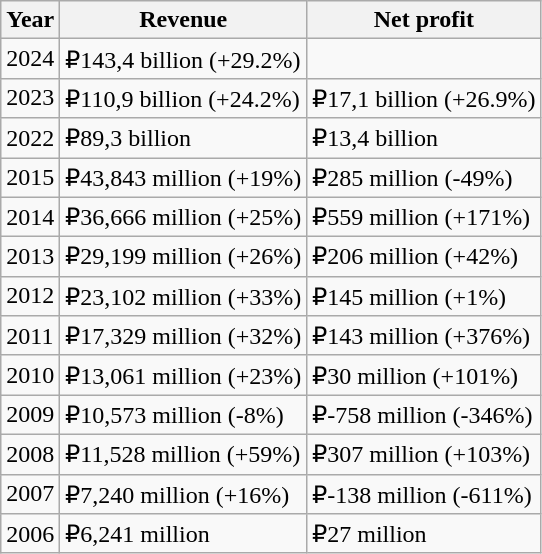<table class="wikitable">
<tr>
<th>Year</th>
<th>Revenue</th>
<th>Net profit</th>
</tr>
<tr>
<td>2024</td>
<td>₽143,4 billion (+29.2%)</td>
<td></td>
</tr>
<tr>
<td>2023</td>
<td>₽110,9 billion (+24.2%)</td>
<td>₽17,1 billion (+26.9%)</td>
</tr>
<tr>
<td>2022</td>
<td>₽89,3 billion</td>
<td>₽13,4 billion</td>
</tr>
<tr>
<td>2015</td>
<td>₽43,843 million (+19%)</td>
<td>₽285 million (-49%)</td>
</tr>
<tr>
<td>2014</td>
<td>₽36,666 million (+25%)</td>
<td>₽559 million (+171%)</td>
</tr>
<tr>
<td>2013</td>
<td>₽29,199 million (+26%)</td>
<td>₽206 million (+42%)</td>
</tr>
<tr>
<td>2012</td>
<td>₽23,102 million (+33%)</td>
<td>₽145 million (+1%)</td>
</tr>
<tr>
<td>2011</td>
<td>₽17,329 million (+32%)</td>
<td>₽143 million (+376%)</td>
</tr>
<tr>
<td>2010</td>
<td>₽13,061 million (+23%)</td>
<td>₽30 million (+101%)</td>
</tr>
<tr>
<td>2009</td>
<td>₽10,573 million (-8%)</td>
<td>₽-758 million (-346%)</td>
</tr>
<tr>
<td>2008</td>
<td>₽11,528 million (+59%)</td>
<td>₽307 million (+103%)</td>
</tr>
<tr>
<td>2007</td>
<td>₽7,240 million (+16%)</td>
<td>₽-138 million (-611%)</td>
</tr>
<tr>
<td>2006</td>
<td>₽6,241 million</td>
<td>₽27 million</td>
</tr>
</table>
